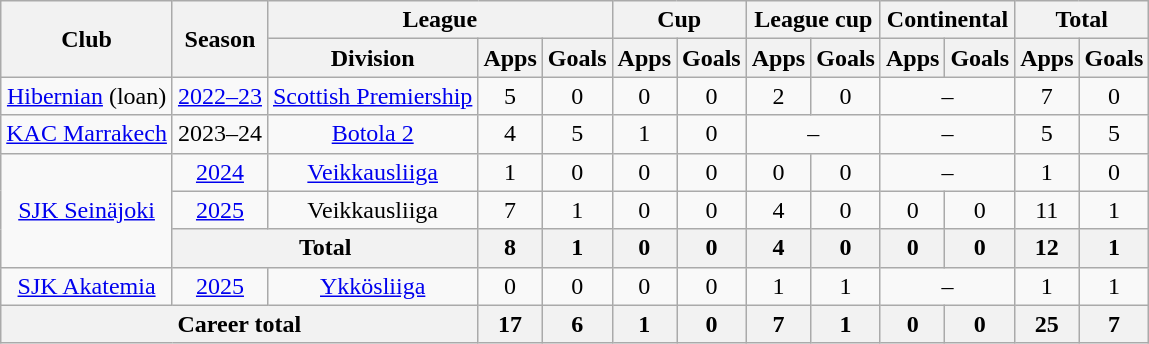<table class="wikitable" style="text-align:center">
<tr>
<th rowspan="2">Club</th>
<th rowspan="2">Season</th>
<th colspan="3">League</th>
<th colspan="2">Cup</th>
<th colspan="2">League cup</th>
<th colspan="2">Continental</th>
<th colspan="2">Total</th>
</tr>
<tr>
<th>Division</th>
<th>Apps</th>
<th>Goals</th>
<th>Apps</th>
<th>Goals</th>
<th>Apps</th>
<th>Goals</th>
<th>Apps</th>
<th>Goals</th>
<th>Apps</th>
<th>Goals</th>
</tr>
<tr>
<td><a href='#'>Hibernian</a> (loan)</td>
<td><a href='#'>2022–23</a></td>
<td><a href='#'>Scottish Premiership</a></td>
<td>5</td>
<td>0</td>
<td>0</td>
<td>0</td>
<td>2</td>
<td>0</td>
<td colspan=2>–</td>
<td>7</td>
<td>0</td>
</tr>
<tr>
<td><a href='#'>KAC Marrakech</a></td>
<td>2023–24</td>
<td><a href='#'>Botola 2</a></td>
<td>4</td>
<td>5</td>
<td>1</td>
<td>0</td>
<td colspan=2>–</td>
<td colspan=2>–</td>
<td>5</td>
<td>5</td>
</tr>
<tr>
<td rowspan=3><a href='#'>SJK Seinäjoki</a></td>
<td><a href='#'>2024</a></td>
<td><a href='#'>Veikkausliiga</a></td>
<td>1</td>
<td>0</td>
<td>0</td>
<td>0</td>
<td>0</td>
<td>0</td>
<td colspan=2>–</td>
<td>1</td>
<td>0</td>
</tr>
<tr>
<td><a href='#'>2025</a></td>
<td>Veikkausliiga</td>
<td>7</td>
<td>1</td>
<td>0</td>
<td>0</td>
<td>4</td>
<td>0</td>
<td>0</td>
<td>0</td>
<td>11</td>
<td>1</td>
</tr>
<tr>
<th colspan=2>Total</th>
<th>8</th>
<th>1</th>
<th>0</th>
<th>0</th>
<th>4</th>
<th>0</th>
<th>0</th>
<th>0</th>
<th>12</th>
<th>1</th>
</tr>
<tr>
<td><a href='#'>SJK Akatemia</a></td>
<td><a href='#'>2025</a></td>
<td><a href='#'>Ykkösliiga</a></td>
<td>0</td>
<td>0</td>
<td>0</td>
<td>0</td>
<td>1</td>
<td>1</td>
<td colspan=2>–</td>
<td>1</td>
<td>1</td>
</tr>
<tr>
<th colspan="3">Career total</th>
<th>17</th>
<th>6</th>
<th>1</th>
<th>0</th>
<th>7</th>
<th>1</th>
<th>0</th>
<th>0</th>
<th>25</th>
<th>7</th>
</tr>
</table>
